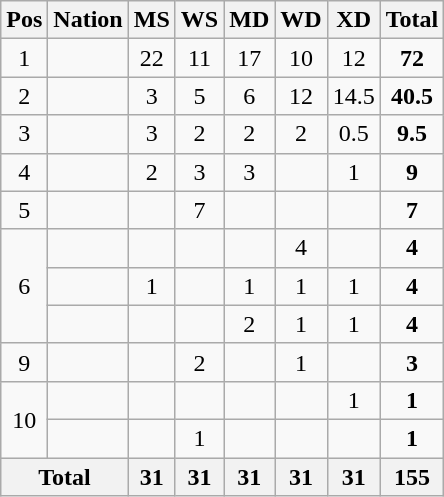<table class="wikitable" style="text-align:center">
<tr>
<th>Pos</th>
<th>Nation</th>
<th>MS</th>
<th>WS</th>
<th>MD</th>
<th>WD</th>
<th>XD</th>
<th>Total</th>
</tr>
<tr>
<td>1</td>
<td align=left><strong></strong></td>
<td>22</td>
<td>11</td>
<td>17</td>
<td>10</td>
<td>12</td>
<td><strong>72</strong></td>
</tr>
<tr>
<td>2</td>
<td align=left></td>
<td>3</td>
<td>5</td>
<td>6</td>
<td>12</td>
<td>14.5</td>
<td><strong>40.5</strong></td>
</tr>
<tr>
<td>3</td>
<td align=left></td>
<td>3</td>
<td>2</td>
<td>2</td>
<td>2</td>
<td>0.5</td>
<td><strong>9.5</strong></td>
</tr>
<tr>
<td>4</td>
<td align=left></td>
<td>2</td>
<td>3</td>
<td>3</td>
<td></td>
<td>1</td>
<td><strong>9</strong></td>
</tr>
<tr>
<td>5</td>
<td align=left></td>
<td></td>
<td>7</td>
<td></td>
<td></td>
<td></td>
<td><strong>7</strong></td>
</tr>
<tr>
<td rowspan="3">6</td>
<td align=left></td>
<td></td>
<td></td>
<td></td>
<td>4</td>
<td></td>
<td><strong>4</strong></td>
</tr>
<tr>
<td align=left></td>
<td>1</td>
<td></td>
<td>1</td>
<td>1</td>
<td>1</td>
<td><strong>4</strong></td>
</tr>
<tr>
<td align=left></td>
<td></td>
<td></td>
<td>2</td>
<td>1</td>
<td>1</td>
<td><strong>4</strong></td>
</tr>
<tr>
<td>9</td>
<td align=left></td>
<td></td>
<td>2</td>
<td></td>
<td>1</td>
<td></td>
<td><strong>3</strong></td>
</tr>
<tr>
<td rowspan="2">10</td>
<td align=left></td>
<td></td>
<td></td>
<td></td>
<td></td>
<td>1</td>
<td><strong>1</strong></td>
</tr>
<tr>
<td align=left></td>
<td></td>
<td>1</td>
<td></td>
<td></td>
<td></td>
<td><strong>1</strong></td>
</tr>
<tr>
<th colspan=2>Total</th>
<th>31</th>
<th>31</th>
<th>31</th>
<th>31</th>
<th>31</th>
<th><strong>155</strong></th>
</tr>
</table>
